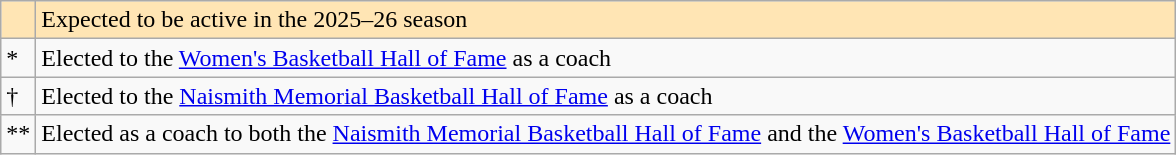<table class="wikitable">
<tr>
<td bgcolor="#ffe5b4"></td>
<td bgcolor="#ffe5b4">Expected to be active in the 2025–26 season</td>
</tr>
<tr>
<td>*</td>
<td>Elected to the <a href='#'>Women's Basketball Hall of Fame</a> as a coach</td>
</tr>
<tr>
<td>†</td>
<td>Elected to the <a href='#'>Naismith Memorial Basketball Hall of Fame</a> as a coach</td>
</tr>
<tr>
<td>**</td>
<td>Elected as a coach to both the <a href='#'>Naismith Memorial Basketball Hall of Fame</a> and the <a href='#'>Women's Basketball Hall of Fame</a></td>
</tr>
</table>
